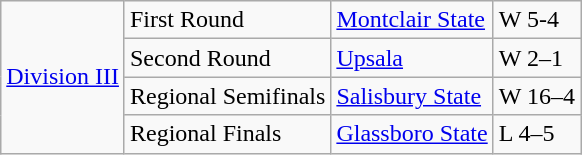<table class="wikitable">
<tr>
<td rowspan="4"><a href='#'>Division III</a></td>
<td>First Round</td>
<td><a href='#'>Montclair State</a></td>
<td>W 5-4</td>
</tr>
<tr>
<td>Second Round</td>
<td><a href='#'>Upsala</a></td>
<td>W 2–1</td>
</tr>
<tr>
<td>Regional Semifinals</td>
<td><a href='#'>Salisbury State</a></td>
<td>W 16–4</td>
</tr>
<tr>
<td>Regional Finals</td>
<td><a href='#'>Glassboro State</a></td>
<td>L 4–5</td>
</tr>
</table>
